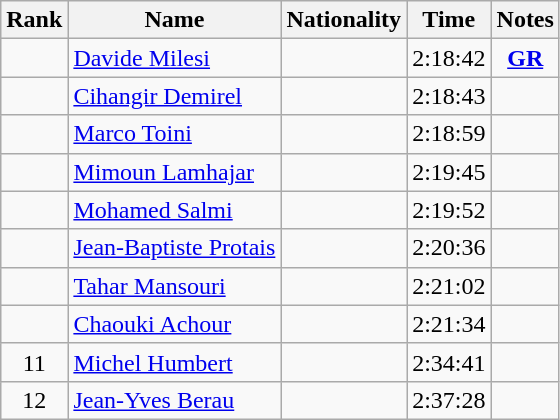<table class="wikitable sortable" style="text-align:center">
<tr>
<th>Rank</th>
<th>Name</th>
<th>Nationality</th>
<th>Time</th>
<th>Notes</th>
</tr>
<tr>
<td></td>
<td align=left><a href='#'>Davide Milesi</a></td>
<td align=left></td>
<td>2:18:42</td>
<td><strong><a href='#'>GR</a></strong></td>
</tr>
<tr>
<td></td>
<td align=left><a href='#'>Cihangir Demirel</a></td>
<td align=left></td>
<td>2:18:43</td>
<td></td>
</tr>
<tr>
<td></td>
<td align=left><a href='#'>Marco Toini</a></td>
<td align=left></td>
<td>2:18:59</td>
<td></td>
</tr>
<tr>
<td></td>
<td align=left><a href='#'>Mimoun Lamhajar</a></td>
<td align=left></td>
<td>2:19:45</td>
<td></td>
</tr>
<tr>
<td></td>
<td align=left><a href='#'>Mohamed Salmi</a></td>
<td align=left></td>
<td>2:19:52</td>
<td></td>
</tr>
<tr>
<td></td>
<td align=left><a href='#'>Jean-Baptiste Protais</a></td>
<td align=left></td>
<td>2:20:36</td>
<td></td>
</tr>
<tr>
<td></td>
<td align=left><a href='#'>Tahar Mansouri</a></td>
<td align=left></td>
<td>2:21:02</td>
<td></td>
</tr>
<tr>
<td></td>
<td align=left><a href='#'>Chaouki Achour</a></td>
<td align=left></td>
<td>2:21:34</td>
<td></td>
</tr>
<tr>
<td>11</td>
<td align=left><a href='#'>Michel Humbert</a></td>
<td align=left></td>
<td>2:34:41</td>
<td></td>
</tr>
<tr>
<td>12</td>
<td align=left><a href='#'>Jean-Yves Berau</a></td>
<td align=left></td>
<td>2:37:28</td>
<td></td>
</tr>
</table>
